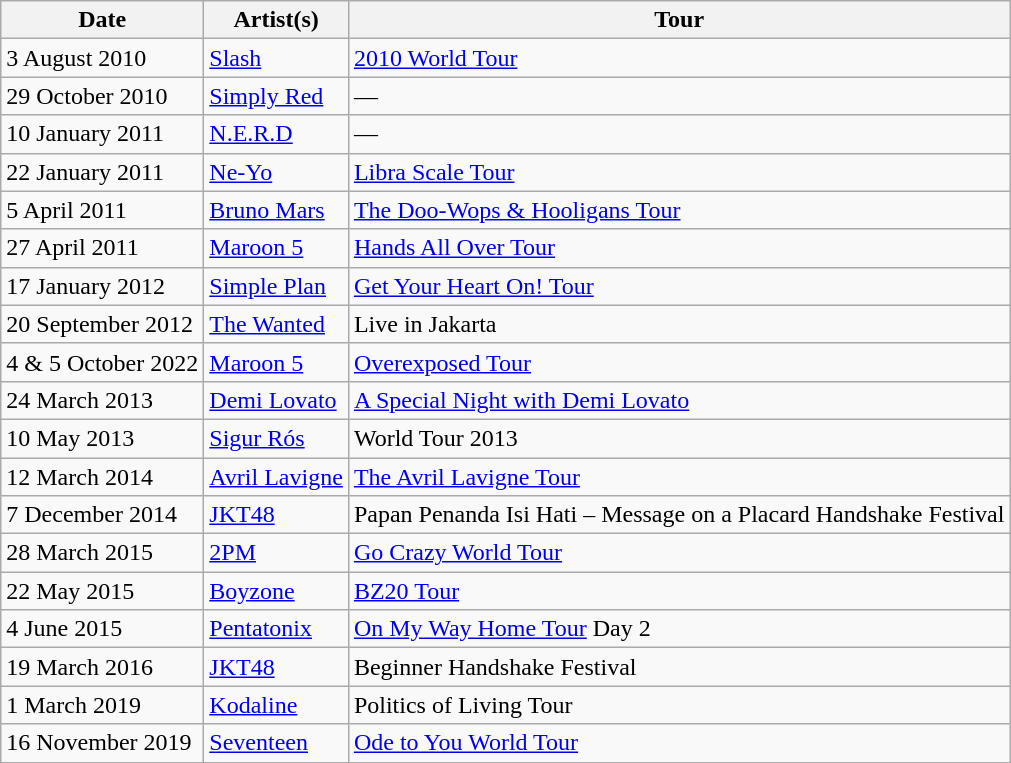<table class="wikitable">
<tr>
<th>Date</th>
<th>Artist(s)</th>
<th>Tour</th>
</tr>
<tr>
<td>3 August 2010</td>
<td><a href='#'>Slash</a></td>
<td><a href='#'>2010 World Tour</a></td>
</tr>
<tr>
<td>29 October 2010</td>
<td><a href='#'>Simply Red</a></td>
<td>—</td>
</tr>
<tr>
<td>10 January 2011</td>
<td><a href='#'>N.E.R.D</a></td>
<td>—</td>
</tr>
<tr>
<td>22 January 2011</td>
<td><a href='#'>Ne-Yo</a></td>
<td><a href='#'>Libra Scale Tour</a></td>
</tr>
<tr>
<td>5 April 2011</td>
<td><a href='#'>Bruno Mars</a></td>
<td><a href='#'>The Doo-Wops & Hooligans Tour</a></td>
</tr>
<tr>
<td>27 April 2011</td>
<td><a href='#'>Maroon 5</a></td>
<td><a href='#'>Hands All Over Tour</a></td>
</tr>
<tr>
<td>17 January 2012</td>
<td><a href='#'>Simple Plan</a></td>
<td><a href='#'>Get Your Heart On! Tour</a></td>
</tr>
<tr>
<td>20 September 2012</td>
<td><a href='#'>The Wanted</a></td>
<td>Live in Jakarta</td>
</tr>
<tr>
<td>4 & 5 October 2022</td>
<td><a href='#'>Maroon 5</a></td>
<td><a href='#'>Overexposed Tour</a></td>
</tr>
<tr>
<td>24 March 2013</td>
<td><a href='#'>Demi Lovato</a></td>
<td><a href='#'>A Special Night with Demi Lovato</a></td>
</tr>
<tr>
<td>10 May 2013</td>
<td><a href='#'>Sigur Rós</a></td>
<td>World Tour 2013</td>
</tr>
<tr>
<td>12 March 2014</td>
<td><a href='#'>Avril Lavigne</a></td>
<td><a href='#'>The Avril Lavigne Tour</a></td>
</tr>
<tr>
<td>7 December 2014</td>
<td><a href='#'>JKT48</a></td>
<td>Papan Penanda Isi Hati – Message on a Placard Handshake Festival</td>
</tr>
<tr>
<td>28 March 2015</td>
<td><a href='#'>2PM</a></td>
<td><a href='#'>Go Crazy World Tour</a></td>
</tr>
<tr>
<td>22 May 2015</td>
<td><a href='#'>Boyzone</a></td>
<td><a href='#'>BZ20 Tour</a></td>
</tr>
<tr>
<td>4 June 2015</td>
<td><a href='#'>Pentatonix</a></td>
<td><a href='#'>On My Way Home Tour</a> Day 2</td>
</tr>
<tr>
<td>19 March 2016</td>
<td><a href='#'>JKT48</a></td>
<td>Beginner Handshake Festival</td>
</tr>
<tr>
<td>1 March 2019</td>
<td><a href='#'>Kodaline</a></td>
<td>Politics of Living Tour</td>
</tr>
<tr>
<td>16 November 2019</td>
<td><a href='#'>Seventeen</a></td>
<td><a href='#'>Ode to You World Tour</a></td>
</tr>
</table>
